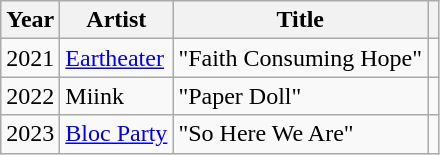<table class="wikitable style="text-align:center;">
<tr>
<th scope="col">Year</th>
<th scope="col">Artist</th>
<th scope="col">Title</th>
<th scope="col" class="unsortable"></th>
</tr>
<tr>
<td rowspan="1">2021</td>
<td><a href='#'>Eartheater</a></td>
<td>"Faith Consuming Hope"</td>
<td style="text-align: center;"></td>
</tr>
<tr>
<td rowspan="1">2022</td>
<td>Miink</td>
<td>"Paper Doll"</td>
<td style="text-align: center;"></td>
</tr>
<tr>
<td rowspan="1">2023</td>
<td><a href='#'>Bloc Party</a></td>
<td>"So Here We Are"</td>
<td style="text-align: center;"></td>
</tr>
</table>
